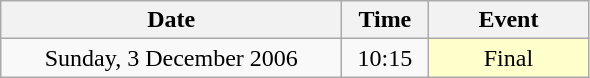<table class = "wikitable" style="text-align:center;">
<tr>
<th width=220>Date</th>
<th width=50>Time</th>
<th width=100>Event</th>
</tr>
<tr>
<td>Sunday, 3 December 2006</td>
<td>10:15</td>
<td bgcolor=ffffcc>Final</td>
</tr>
</table>
